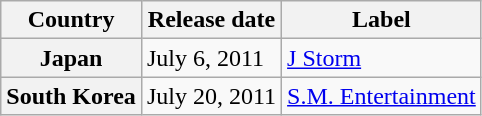<table class="wikitable plainrowheaders">
<tr>
<th>Country</th>
<th>Release date</th>
<th>Label</th>
</tr>
<tr>
<th scope="row">Japan</th>
<td>July 6, 2011</td>
<td><a href='#'>J Storm</a></td>
</tr>
<tr>
<th scope="row">South Korea</th>
<td>July 20, 2011</td>
<td><a href='#'>S.M. Entertainment</a></td>
</tr>
</table>
